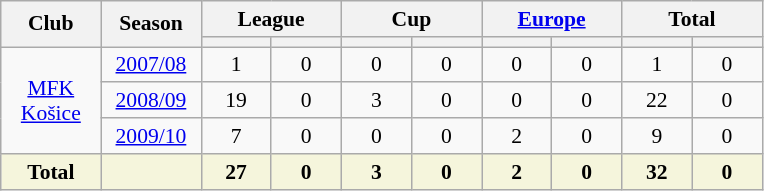<table class="wikitable" align=center style="font-size:90%; text-align: center;">
<tr>
<th width=60 rowspan="2">Club</th>
<th width=60 rowspan="2">Season</th>
<th width=80 colspan="2">League</th>
<th width=80 colspan="2">Cup</th>
<th width=80 colspan="2"><a href='#'>Europe</a></th>
<th width=80 colspan="2">Total</th>
</tr>
<tr align=center>
<th width=40 App></th>
<th width=40 abbr="Goals for"></th>
<th width=40 App></th>
<th width=40 abbr="Goals for"></th>
<th width=40 App></th>
<th width=40 abbr="Goals for"></th>
<th width=40 App></th>
<th width=40 abbr="Goals for"></th>
</tr>
<tr align=center>
<td rowspan="3" valign=center><a href='#'>MFK Košice</a></td>
<td><a href='#'>2007/08</a></td>
<td>1</td>
<td>0</td>
<td>0</td>
<td>0</td>
<td>0</td>
<td>0</td>
<td>1</td>
<td>0</td>
</tr>
<tr align=center>
<td><a href='#'>2008/09</a></td>
<td>19</td>
<td>0</td>
<td>3</td>
<td>0</td>
<td>0</td>
<td>0</td>
<td>22</td>
<td>0</td>
</tr>
<tr align=center>
<td><a href='#'>2009/10</a></td>
<td>7</td>
<td>0</td>
<td>0</td>
<td>0</td>
<td>2</td>
<td>0</td>
<td>9</td>
<td>0</td>
</tr>
<tr align=center>
<th align=left style="background:beige">Total</th>
<th align=left style="background:beige"></th>
<th align=left style="background:beige">27</th>
<th align=left style="background:beige">0</th>
<th align=left style="background:beige">3</th>
<th align=left style="background:beige">0</th>
<th align=left style="background:beige">2</th>
<th align=left style="background:beige">0</th>
<th align=left style="background:beige">32</th>
<th align=left style="background:beige">0</th>
</tr>
</table>
